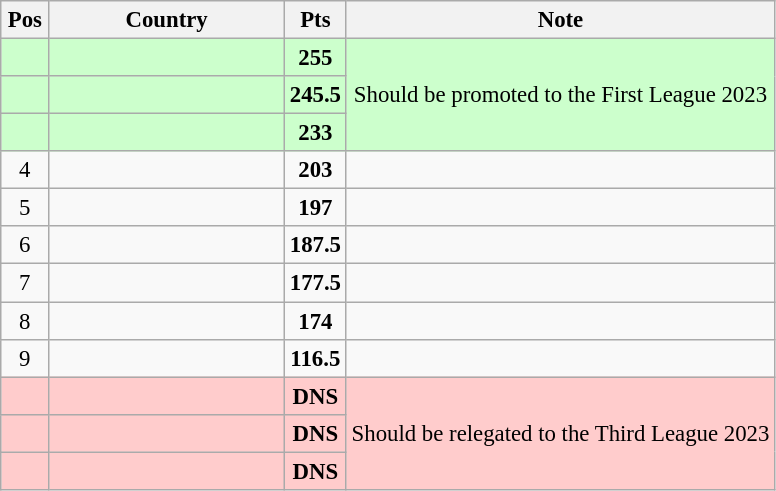<table class="wikitable" style="text-align: center; font-size:95%">
<tr>
<th width="25">Pos</th>
<th width="150">Country</th>
<th width="25">Pts</th>
<th>Note</th>
</tr>
<tr bgcolor=ccffcc>
<td></td>
<td align="left"><strong></strong></td>
<td><strong>255</strong></td>
<td rowspan=3>Should be promoted to the First League 2023</td>
</tr>
<tr bgcolor=ccffcc>
<td></td>
<td align="left"><strong></strong></td>
<td><strong>245.5</strong></td>
</tr>
<tr bgcolor=ccffcc>
<td></td>
<td align="left"><strong></strong></td>
<td><strong>233</strong></td>
</tr>
<tr>
<td>4</td>
<td align="left"><strong></strong></td>
<td><strong>203</strong></td>
<td></td>
</tr>
<tr>
<td>5</td>
<td align="left"><strong></strong></td>
<td><strong>197</strong></td>
<td></td>
</tr>
<tr>
<td>6</td>
<td align="left"><strong></strong></td>
<td><strong>187.5</strong></td>
<td></td>
</tr>
<tr>
<td>7</td>
<td align="left"><strong></strong></td>
<td><strong>177.5</strong></td>
<td></td>
</tr>
<tr>
<td>8</td>
<td align="left"><strong></strong></td>
<td><strong>174</strong></td>
<td></td>
</tr>
<tr>
<td>9</td>
<td align="left"><strong></strong></td>
<td><strong>116.5</strong></td>
<td></td>
</tr>
<tr bgcolor=ffcccc>
<td></td>
<td align="left"><strong></strong></td>
<td><strong>DNS</strong></td>
<td rowspan=3>Should be relegated to the Third League 2023</td>
</tr>
<tr bgcolor=ffcccc>
<td></td>
<td align="left"><strong></strong></td>
<td><strong>DNS</strong></td>
</tr>
<tr bgcolor=ffcccc>
<td></td>
<td align="left"><strong></strong></td>
<td><strong>DNS</strong></td>
</tr>
</table>
